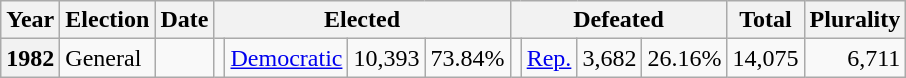<table class=wikitable>
<tr>
<th>Year</th>
<th>Election</th>
<th>Date</th>
<th ! colspan="4">Elected</th>
<th ! colspan="4">Defeated</th>
<th>Total</th>
<th>Plurality</th>
</tr>
<tr>
<th valign="top">1982</th>
<td valign="top">General</td>
<td valign="top"></td>
<td valign="top"></td>
<td valign="top" ><a href='#'>Democratic</a></td>
<td valign="top" align="right">10,393</td>
<td valign="top" align="right">73.84%</td>
<td valign="top"></td>
<td><a href='#'>Rep.</a></td>
<td valign="top" align="right">3,682</td>
<td valign="top" align="right">26.16%</td>
<td valign="top" align="right">14,075</td>
<td valign="top" align="right">6,711</td>
</tr>
</table>
